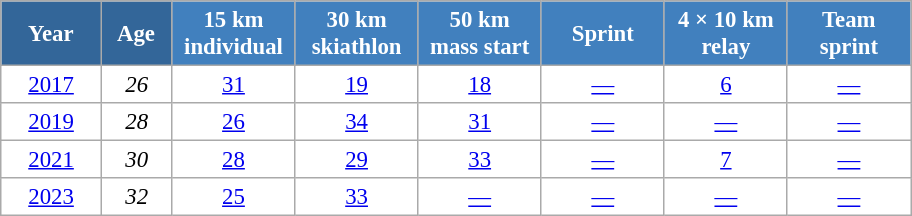<table class="wikitable" style="font-size:95%; text-align:center; border:grey solid 1px; border-collapse:collapse; background:#ffffff;">
<tr>
<th style="background-color:#369; color:white; width:60px;"> Year </th>
<th style="background-color:#369; color:white; width:40px;"> Age </th>
<th style="background-color:#4180be; color:white; width:75px;"> 15 km <br> individual </th>
<th style="background-color:#4180be; color:white; width:75px;"> 30 km <br> skiathlon </th>
<th style="background-color:#4180be; color:white; width:75px;"> 50 km <br> mass start </th>
<th style="background-color:#4180be; color:white; width:75px;"> Sprint </th>
<th style="background-color:#4180be; color:white; width:75px;"> 4 × 10 km <br> relay </th>
<th style="background-color:#4180be; color:white; width:75px;"> Team <br> sprint </th>
</tr>
<tr>
<td><a href='#'>2017</a></td>
<td><em>26</em></td>
<td><a href='#'>31</a></td>
<td><a href='#'>19</a></td>
<td><a href='#'>18</a></td>
<td><a href='#'>—</a></td>
<td><a href='#'>6</a></td>
<td><a href='#'>—</a></td>
</tr>
<tr>
<td><a href='#'>2019</a></td>
<td><em>28</em></td>
<td><a href='#'>26</a></td>
<td><a href='#'>34</a></td>
<td><a href='#'>31</a></td>
<td><a href='#'>—</a></td>
<td><a href='#'>—</a></td>
<td><a href='#'>—</a></td>
</tr>
<tr>
<td><a href='#'>2021</a></td>
<td><em>30</em></td>
<td><a href='#'>28</a></td>
<td><a href='#'>29</a></td>
<td><a href='#'>33</a></td>
<td><a href='#'>—</a></td>
<td><a href='#'>7</a></td>
<td><a href='#'>—</a></td>
</tr>
<tr>
<td><a href='#'>2023</a></td>
<td><em>32</em></td>
<td><a href='#'>25</a></td>
<td><a href='#'>33</a></td>
<td><a href='#'>—</a></td>
<td><a href='#'>—</a></td>
<td><a href='#'>—</a></td>
<td><a href='#'>—</a></td>
</tr>
</table>
